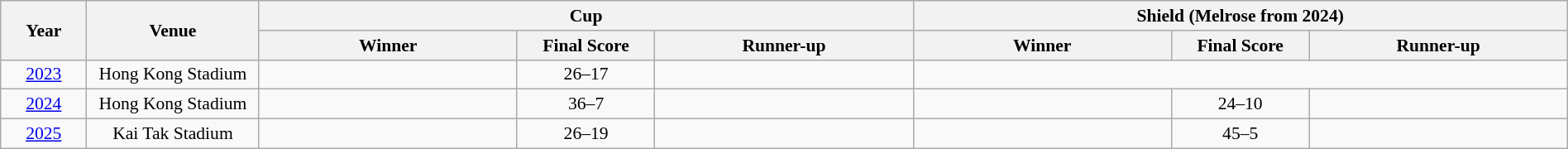<table class="wikitable sortable" style="font-size:90%; width: 100%; text-align: center;">
<tr>
<th rowspan=2 width=5%>Year</th>
<th rowspan=2 width=10%>Venue</th>
<th colspan=3>Cup</th>
<th colspan=3>Shield (Melrose from 2024)</th>
</tr>
<tr>
<th width=15%>Winner</th>
<th width=8%>Final Score</th>
<th width=15%>Runner-up</th>
<th width=15%>Winner</th>
<th width=8%>Final Score</th>
<th width=15%>Runner-up</th>
</tr>
<tr>
<td><a href='#'>2023</a></td>
<td>Hong Kong Stadium</td>
<td><strong></strong></td>
<td>26–17</td>
<td></td>
</tr>
<tr>
<td><a href='#'>2024</a></td>
<td>Hong Kong Stadium</td>
<td><strong></strong></td>
<td>36–7</td>
<td></td>
<td><strong></strong></td>
<td>24–10</td>
<td></td>
</tr>
<tr>
<td><a href='#'>2025</a></td>
<td>Kai Tak Stadium</td>
<td><strong></strong></td>
<td>26–19</td>
<td></td>
<td><strong></strong></td>
<td>45–5</td>
<td></td>
</tr>
</table>
